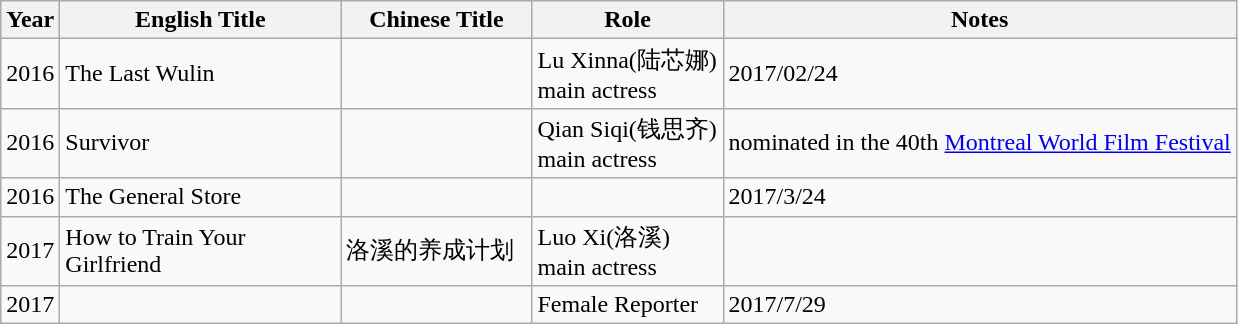<table class="wikitable">
<tr>
<th>Year</th>
<th>English Title</th>
<th>Chinese Title</th>
<th>Role</th>
<th>Notes</th>
</tr>
<tr>
<td>2016</td>
<td>The Last Wulin</td>
<td></td>
<td>Lu Xinna(陆芯娜)<br>main actress</td>
<td>2017/02/24</td>
</tr>
<tr>
<td>2016</td>
<td>Survivor</td>
<td></td>
<td style="width: 120px;">Qian Siqi(钱思齐)<br>main actress</td>
<td>nominated in the 40th <a href='#'>Montreal World Film Festival</a></td>
</tr>
<tr>
<td>2016</td>
<td>The General Store</td>
<td></td>
<td></td>
<td>2017/3/24</td>
</tr>
<tr>
<td>2017</td>
<td style="width: 180px;">How to Train Your Girlfriend</td>
<td style="width: 120px;">洛溪的养成计划</td>
<td>Luo Xi(洛溪)<br>main actress</td>
<td></td>
</tr>
<tr>
<td>2017</td>
<td></td>
<td></td>
<td>Female Reporter</td>
<td>2017/7/29</td>
</tr>
</table>
